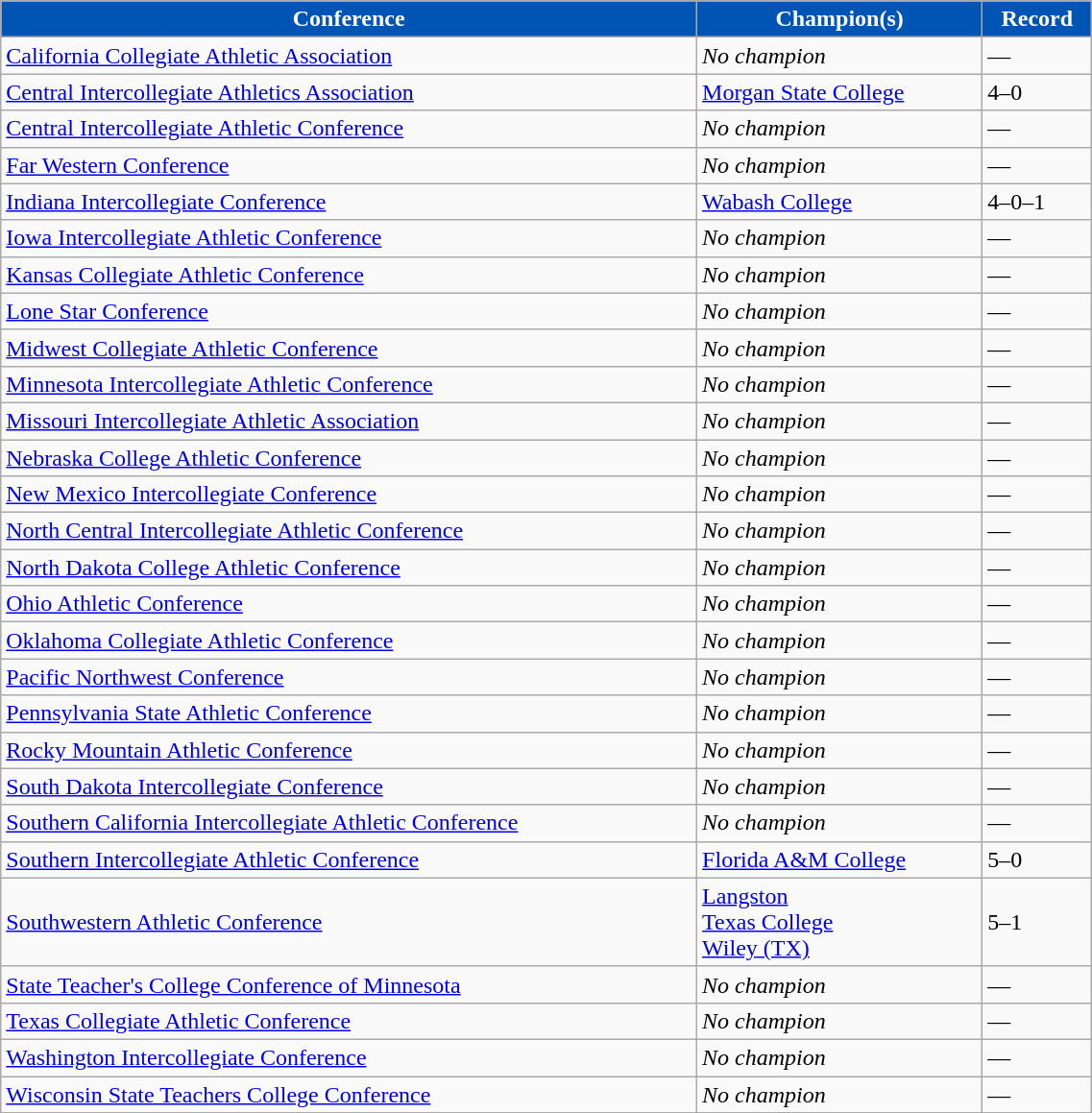<table class="wikitable" width="60%">
<tr>
<th style="background:#0054B3; color:#FFFFFF;">Conference</th>
<th style="background:#0054B3; color:#FFFFFF;">Champion(s)</th>
<th style="background:#0054B3; color:#FFFFFF;">Record</th>
</tr>
<tr align="left">
<td><a href='#'>California Collegiate Athletic Association</a></td>
<td><em>No champion</em></td>
<td>—</td>
</tr>
<tr align="left"">
<td><a href='#'>Central Intercollegiate Athletics Association</a></td>
<td><a href='#'>Morgan State College</a></td>
<td>4–0</td>
</tr>
<tr align="left">
<td><a href='#'>Central Intercollegiate Athletic Conference</a></td>
<td><em>No champion</em></td>
<td>—</td>
</tr>
<tr align="left">
<td><a href='#'>Far Western Conference</a></td>
<td><em>No champion</em></td>
<td>—</td>
</tr>
<tr align="left">
<td><a href='#'>Indiana Intercollegiate Conference</a></td>
<td><a href='#'>Wabash College</a></td>
<td>4–0–1</td>
</tr>
<tr align="left">
<td><a href='#'>Iowa Intercollegiate Athletic Conference</a></td>
<td><em>No champion</em></td>
<td>—</td>
</tr>
<tr align="left">
<td><a href='#'>Kansas Collegiate Athletic Conference</a></td>
<td><em>No champion</em></td>
<td>—</td>
</tr>
<tr align="left">
<td><a href='#'>Lone Star Conference</a></td>
<td><em>No champion</em></td>
<td>—</td>
</tr>
<tr align="left">
<td><a href='#'>Midwest Collegiate Athletic Conference</a></td>
<td><em>No champion</em></td>
<td>—</td>
</tr>
<tr align="left">
<td><a href='#'>Minnesota Intercollegiate Athletic Conference</a></td>
<td><em>No champion</em></td>
<td>—</td>
</tr>
<tr align="left">
<td><a href='#'>Missouri Intercollegiate Athletic Association</a></td>
<td><em>No champion</em></td>
<td>—</td>
</tr>
<tr align="left">
<td><a href='#'>Nebraska College Athletic Conference</a></td>
<td><em>No champion</em></td>
<td>—</td>
</tr>
<tr align="left">
<td><a href='#'>New Mexico Intercollegiate Conference</a></td>
<td><em>No champion</em></td>
<td>—</td>
</tr>
<tr align="left">
<td><a href='#'>North Central Intercollegiate Athletic Conference</a></td>
<td><em>No champion</em></td>
<td>—</td>
</tr>
<tr align="left">
<td><a href='#'>North Dakota College Athletic Conference</a></td>
<td><em>No champion</em></td>
<td>—</td>
</tr>
<tr align="left">
<td><a href='#'>Ohio Athletic Conference</a></td>
<td><em>No champion</em></td>
<td>—</td>
</tr>
<tr align="left">
<td><a href='#'>Oklahoma Collegiate Athletic Conference</a></td>
<td><em>No champion</em></td>
<td>—</td>
</tr>
<tr align="left">
<td><a href='#'>Pacific Northwest Conference</a></td>
<td><em>No champion</em></td>
<td>—</td>
</tr>
<tr align="left">
<td><a href='#'>Pennsylvania State Athletic Conference</a></td>
<td><em>No champion</em></td>
<td>—</td>
</tr>
<tr align="left">
<td><a href='#'>Rocky Mountain Athletic Conference</a></td>
<td><em>No champion</em></td>
<td>—</td>
</tr>
<tr align="left">
<td><a href='#'>South Dakota Intercollegiate Conference</a></td>
<td><em>No champion</em></td>
<td>—</td>
</tr>
<tr align="left">
<td><a href='#'>Southern California Intercollegiate Athletic Conference</a></td>
<td><em>No champion</em></td>
<td>—</td>
</tr>
<tr align="left">
<td><a href='#'>Southern Intercollegiate Athletic Conference</a></td>
<td><a href='#'>Florida A&M College</a></td>
<td>5–0</td>
</tr>
<tr align="left">
<td><a href='#'>Southwestern Athletic Conference</a></td>
<td><a href='#'>Langston</a><br><a href='#'>Texas College</a><br><a href='#'>Wiley (TX)</a></td>
<td>5–1</td>
</tr>
<tr align="left">
<td><a href='#'>State Teacher's College Conference of Minnesota</a></td>
<td><em>No champion</em></td>
<td>—</td>
</tr>
<tr align="left">
<td><a href='#'>Texas Collegiate Athletic Conference</a></td>
<td><em>No champion</em></td>
<td>—</td>
</tr>
<tr align="left">
<td><a href='#'>Washington Intercollegiate Conference</a></td>
<td><em>No champion</em></td>
<td>—</td>
</tr>
<tr align="left">
<td><a href='#'>Wisconsin State Teachers College Conference</a></td>
<td><em>No champion</em></td>
<td>—</td>
</tr>
</table>
